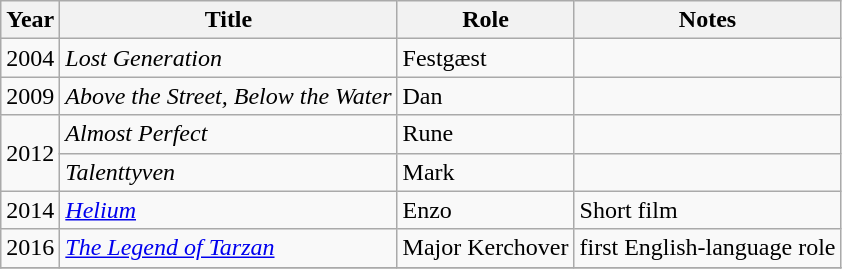<table class="wikitable plainrowheaders sortable">
<tr>
<th>Year</th>
<th>Title</th>
<th>Role</th>
<th class="unsortable">Notes</th>
</tr>
<tr>
<td>2004</td>
<td><em>Lost Generation</em></td>
<td>Festgæst</td>
<td></td>
</tr>
<tr>
<td>2009</td>
<td><em>Above the Street, Below the Water</em></td>
<td>Dan</td>
<td></td>
</tr>
<tr>
<td rowspan=2>2012</td>
<td><em>Almost Perfect</em></td>
<td>Rune</td>
<td></td>
</tr>
<tr>
<td><em>Talenttyven</em></td>
<td>Mark</td>
<td></td>
</tr>
<tr>
<td>2014</td>
<td><em><a href='#'>Helium</a></em></td>
<td>Enzo</td>
<td>Short film</td>
</tr>
<tr>
<td>2016</td>
<td><em><a href='#'>The Legend of Tarzan</a></em></td>
<td>Major Kerchover</td>
<td>first English-language role</td>
</tr>
<tr>
</tr>
</table>
